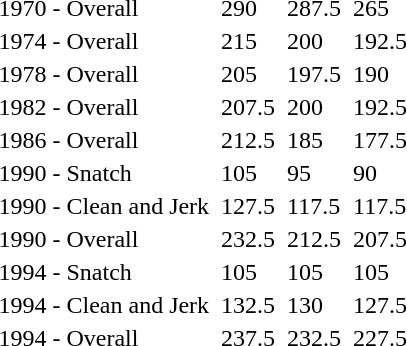<table>
<tr>
<td>1970 - Overall</td>
<td></td>
<td>290</td>
<td></td>
<td>287.5</td>
<td></td>
<td>265</td>
</tr>
<tr>
<td>1974 - Overall</td>
<td></td>
<td>215</td>
<td></td>
<td>200</td>
<td></td>
<td>192.5</td>
</tr>
<tr>
<td>1978 - Overall</td>
<td></td>
<td>205</td>
<td></td>
<td>197.5</td>
<td></td>
<td>190</td>
</tr>
<tr>
<td>1982 - Overall</td>
<td></td>
<td>207.5</td>
<td></td>
<td>200</td>
<td></td>
<td>192.5</td>
</tr>
<tr>
<td>1986 - Overall</td>
<td></td>
<td>212.5</td>
<td></td>
<td>185</td>
<td></td>
<td>177.5</td>
</tr>
<tr>
<td>1990 - Snatch</td>
<td></td>
<td>105</td>
<td></td>
<td>95</td>
<td></td>
<td>90</td>
</tr>
<tr>
<td>1990 - Clean and Jerk</td>
<td></td>
<td>127.5</td>
<td></td>
<td>117.5</td>
<td></td>
<td>117.5</td>
</tr>
<tr>
<td>1990 - Overall</td>
<td></td>
<td>232.5</td>
<td></td>
<td>212.5</td>
<td></td>
<td>207.5</td>
</tr>
<tr>
<td>1994 - Snatch</td>
<td></td>
<td>105</td>
<td></td>
<td>105</td>
<td></td>
<td>105</td>
</tr>
<tr>
<td>1994 - Clean and Jerk</td>
<td></td>
<td>132.5</td>
<td></td>
<td>130</td>
<td></td>
<td>127.5</td>
</tr>
<tr>
<td>1994 - Overall</td>
<td></td>
<td>237.5</td>
<td></td>
<td>232.5</td>
<td></td>
<td>227.5</td>
</tr>
</table>
